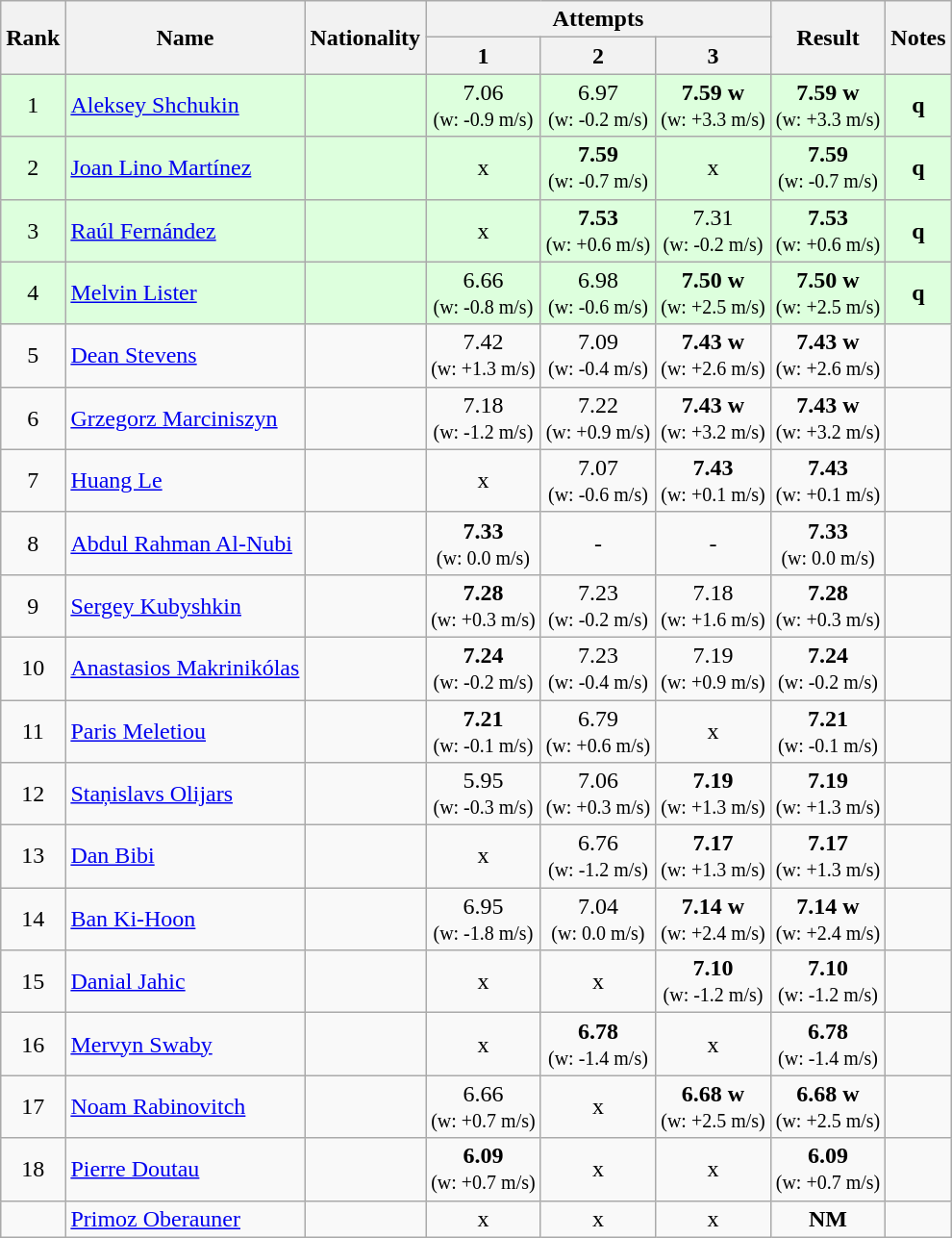<table class="wikitable sortable" style="text-align:center">
<tr>
<th rowspan=2>Rank</th>
<th rowspan=2>Name</th>
<th rowspan=2>Nationality</th>
<th colspan=3>Attempts</th>
<th rowspan=2>Result</th>
<th rowspan=2>Notes</th>
</tr>
<tr>
<th>1</th>
<th>2</th>
<th>3</th>
</tr>
<tr bgcolor=ddffdd>
<td>1</td>
<td align=left><a href='#'>Aleksey Shchukin</a></td>
<td align=left></td>
<td>7.06<br><small>(w: -0.9 m/s)</small></td>
<td>6.97<br><small>(w: -0.2 m/s)</small></td>
<td><strong>7.59</strong> <strong>w</strong> <br><small>(w: +3.3 m/s)</small></td>
<td><strong>7.59</strong>  <strong>w</strong> <br><small>(w: +3.3 m/s)</small></td>
<td><strong>q</strong></td>
</tr>
<tr bgcolor=ddffdd>
<td>2</td>
<td align=left><a href='#'>Joan Lino Martínez</a></td>
<td align=left></td>
<td>x</td>
<td><strong>7.59</strong><br><small>(w: -0.7 m/s)</small></td>
<td>x</td>
<td><strong>7.59</strong> <br><small>(w: -0.7 m/s)</small></td>
<td><strong>q</strong></td>
</tr>
<tr bgcolor=ddffdd>
<td>3</td>
<td align=left><a href='#'>Raúl Fernández</a></td>
<td align=left></td>
<td>x</td>
<td><strong>7.53</strong><br><small>(w: +0.6 m/s)</small></td>
<td>7.31<br><small>(w: -0.2 m/s)</small></td>
<td><strong>7.53</strong> <br><small>(w: +0.6 m/s)</small></td>
<td><strong>q</strong></td>
</tr>
<tr bgcolor=ddffdd>
<td>4</td>
<td align=left><a href='#'>Melvin Lister</a></td>
<td align=left></td>
<td>6.66<br><small>(w: -0.8 m/s)</small></td>
<td>6.98<br><small>(w: -0.6 m/s)</small></td>
<td><strong>7.50</strong> <strong>w</strong> <br><small>(w: +2.5 m/s)</small></td>
<td><strong>7.50</strong>  <strong>w</strong> <br><small>(w: +2.5 m/s)</small></td>
<td><strong>q</strong></td>
</tr>
<tr>
<td>5</td>
<td align=left><a href='#'>Dean Stevens</a></td>
<td align=left></td>
<td>7.42<br><small>(w: +1.3 m/s)</small></td>
<td>7.09<br><small>(w: -0.4 m/s)</small></td>
<td><strong>7.43</strong> <strong>w</strong> <br><small>(w: +2.6 m/s)</small></td>
<td><strong>7.43</strong>  <strong>w</strong> <br><small>(w: +2.6 m/s)</small></td>
<td></td>
</tr>
<tr>
<td>6</td>
<td align=left><a href='#'>Grzegorz Marciniszyn</a></td>
<td align=left></td>
<td>7.18<br><small>(w: -1.2 m/s)</small></td>
<td>7.22<br><small>(w: +0.9 m/s)</small></td>
<td><strong>7.43</strong> <strong>w</strong> <br><small>(w: +3.2 m/s)</small></td>
<td><strong>7.43</strong>  <strong>w</strong> <br><small>(w: +3.2 m/s)</small></td>
<td></td>
</tr>
<tr>
<td>7</td>
<td align=left><a href='#'>Huang Le</a></td>
<td align=left></td>
<td>x</td>
<td>7.07<br><small>(w: -0.6 m/s)</small></td>
<td><strong>7.43</strong><br><small>(w: +0.1 m/s)</small></td>
<td><strong>7.43</strong> <br><small>(w: +0.1 m/s)</small></td>
<td></td>
</tr>
<tr>
<td>8</td>
<td align=left><a href='#'>Abdul Rahman Al-Nubi</a></td>
<td align=left></td>
<td><strong>7.33</strong><br><small>(w: 0.0 m/s)</small></td>
<td>-</td>
<td>-</td>
<td><strong>7.33</strong> <br><small>(w: 0.0 m/s)</small></td>
<td></td>
</tr>
<tr>
<td>9</td>
<td align=left><a href='#'>Sergey Kubyshkin</a></td>
<td align=left></td>
<td><strong>7.28</strong><br><small>(w: +0.3 m/s)</small></td>
<td>7.23<br><small>(w: -0.2 m/s)</small></td>
<td>7.18<br><small>(w: +1.6 m/s)</small></td>
<td><strong>7.28</strong> <br><small>(w: +0.3 m/s)</small></td>
<td></td>
</tr>
<tr>
<td>10</td>
<td align=left><a href='#'>Anastasios Makrinikólas</a></td>
<td align=left></td>
<td><strong>7.24</strong><br><small>(w: -0.2 m/s)</small></td>
<td>7.23<br><small>(w: -0.4 m/s)</small></td>
<td>7.19<br><small>(w: +0.9 m/s)</small></td>
<td><strong>7.24</strong> <br><small>(w: -0.2 m/s)</small></td>
<td></td>
</tr>
<tr>
<td>11</td>
<td align=left><a href='#'>Paris Meletiou</a></td>
<td align=left></td>
<td><strong>7.21</strong><br><small>(w: -0.1 m/s)</small></td>
<td>6.79<br><small>(w: +0.6 m/s)</small></td>
<td>x</td>
<td><strong>7.21</strong> <br><small>(w: -0.1 m/s)</small></td>
<td></td>
</tr>
<tr>
<td>12</td>
<td align=left><a href='#'>Staņislavs Olijars</a></td>
<td align=left></td>
<td>5.95<br><small>(w: -0.3 m/s)</small></td>
<td>7.06<br><small>(w: +0.3 m/s)</small></td>
<td><strong>7.19</strong><br><small>(w: +1.3 m/s)</small></td>
<td><strong>7.19</strong> <br><small>(w: +1.3 m/s)</small></td>
<td></td>
</tr>
<tr>
<td>13</td>
<td align=left><a href='#'>Dan Bibi</a></td>
<td align=left></td>
<td>x</td>
<td>6.76<br><small>(w: -1.2 m/s)</small></td>
<td><strong>7.17</strong><br><small>(w: +1.3 m/s)</small></td>
<td><strong>7.17</strong> <br><small>(w: +1.3 m/s)</small></td>
<td></td>
</tr>
<tr>
<td>14</td>
<td align=left><a href='#'>Ban Ki-Hoon</a></td>
<td align=left></td>
<td>6.95<br><small>(w: -1.8 m/s)</small></td>
<td>7.04<br><small>(w: 0.0 m/s)</small></td>
<td><strong>7.14</strong> <strong>w</strong> <br><small>(w: +2.4 m/s)</small></td>
<td><strong>7.14</strong>  <strong>w</strong> <br><small>(w: +2.4 m/s)</small></td>
<td></td>
</tr>
<tr>
<td>15</td>
<td align=left><a href='#'>Danial Jahic</a></td>
<td align=left></td>
<td>x</td>
<td>x</td>
<td><strong>7.10</strong><br><small>(w: -1.2 m/s)</small></td>
<td><strong>7.10</strong> <br><small>(w: -1.2 m/s)</small></td>
<td></td>
</tr>
<tr>
<td>16</td>
<td align=left><a href='#'>Mervyn Swaby</a></td>
<td align=left></td>
<td>x</td>
<td><strong>6.78</strong><br><small>(w: -1.4 m/s)</small></td>
<td>x</td>
<td><strong>6.78</strong> <br><small>(w: -1.4 m/s)</small></td>
<td></td>
</tr>
<tr>
<td>17</td>
<td align=left><a href='#'>Noam Rabinovitch</a></td>
<td align=left></td>
<td>6.66<br><small>(w: +0.7 m/s)</small></td>
<td>x</td>
<td><strong>6.68</strong> <strong>w</strong> <br><small>(w: +2.5 m/s)</small></td>
<td><strong>6.68</strong>  <strong>w</strong> <br><small>(w: +2.5 m/s)</small></td>
<td></td>
</tr>
<tr>
<td>18</td>
<td align=left><a href='#'>Pierre Doutau</a></td>
<td align=left></td>
<td><strong>6.09</strong><br><small>(w: +0.7 m/s)</small></td>
<td>x</td>
<td>x</td>
<td><strong>6.09</strong> <br><small>(w: +0.7 m/s)</small></td>
<td></td>
</tr>
<tr>
<td></td>
<td align=left><a href='#'>Primoz Oberauner</a></td>
<td align=left></td>
<td>x</td>
<td>x</td>
<td>x</td>
<td><strong>NM</strong></td>
<td></td>
</tr>
</table>
